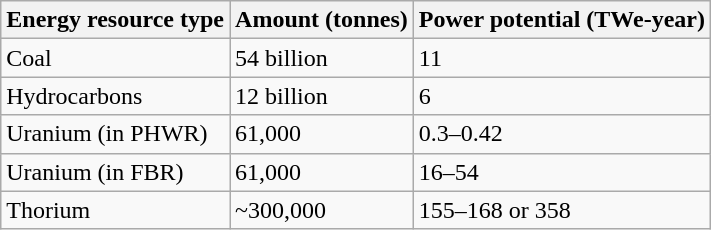<table class="wikitable">
<tr>
<th>Energy resource type</th>
<th>Amount (tonnes)</th>
<th>Power potential (TWe-year)</th>
</tr>
<tr>
<td>Coal</td>
<td>54 billion</td>
<td>11</td>
</tr>
<tr>
<td>Hydrocarbons</td>
<td>12 billion</td>
<td>6</td>
</tr>
<tr>
<td>Uranium (in PHWR)</td>
<td>61,000</td>
<td>0.3–0.42</td>
</tr>
<tr>
<td>Uranium (in FBR)</td>
<td>61,000</td>
<td>16–54</td>
</tr>
<tr>
<td>Thorium</td>
<td>~300,000</td>
<td>155–168 or 358</td>
</tr>
</table>
